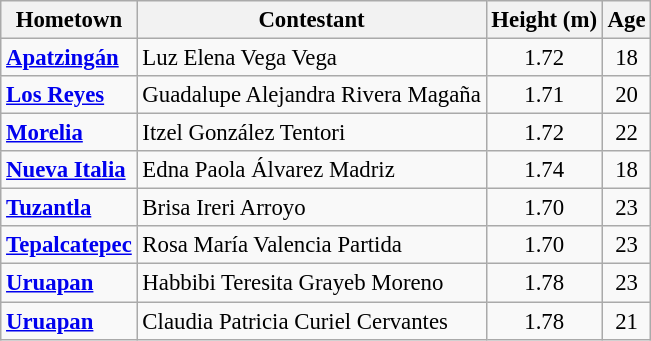<table class="wikitable sortable" style="font-size: 95%;">
<tr>
<th>Hometown</th>
<th>Contestant</th>
<th>Height (m)</th>
<th>Age</th>
</tr>
<tr>
<td><strong><a href='#'>Apatzingán</a></strong></td>
<td>Luz Elena Vega Vega</td>
<td align="center">1.72</td>
<td align="center">18</td>
</tr>
<tr>
<td><strong><a href='#'>Los Reyes</a></strong></td>
<td>Guadalupe Alejandra Rivera Magaña</td>
<td align="center">1.71</td>
<td align="center">20</td>
</tr>
<tr>
<td><strong><a href='#'>Morelia</a></strong></td>
<td>Itzel González Tentori</td>
<td align="center">1.72</td>
<td align="center">22</td>
</tr>
<tr>
<td><strong><a href='#'>Nueva Italia</a></strong></td>
<td>Edna Paola Álvarez Madriz</td>
<td align="center">1.74</td>
<td align="center">18</td>
</tr>
<tr>
<td><strong><a href='#'>Tuzantla</a></strong></td>
<td>Brisa Ireri Arroyo</td>
<td align="center">1.70</td>
<td align="center">23</td>
</tr>
<tr>
<td><strong><a href='#'>Tepalcatepec</a></strong></td>
<td>Rosa María Valencia Partida</td>
<td align="center">1.70</td>
<td align="center">23</td>
</tr>
<tr>
<td><strong><a href='#'>Uruapan</a></strong></td>
<td>Habbibi Teresita Grayeb Moreno</td>
<td align="center">1.78</td>
<td align="center">23</td>
</tr>
<tr>
<td><strong><a href='#'>Uruapan</a></strong></td>
<td>Claudia Patricia Curiel Cervantes</td>
<td align="center">1.78</td>
<td align="center">21</td>
</tr>
</table>
